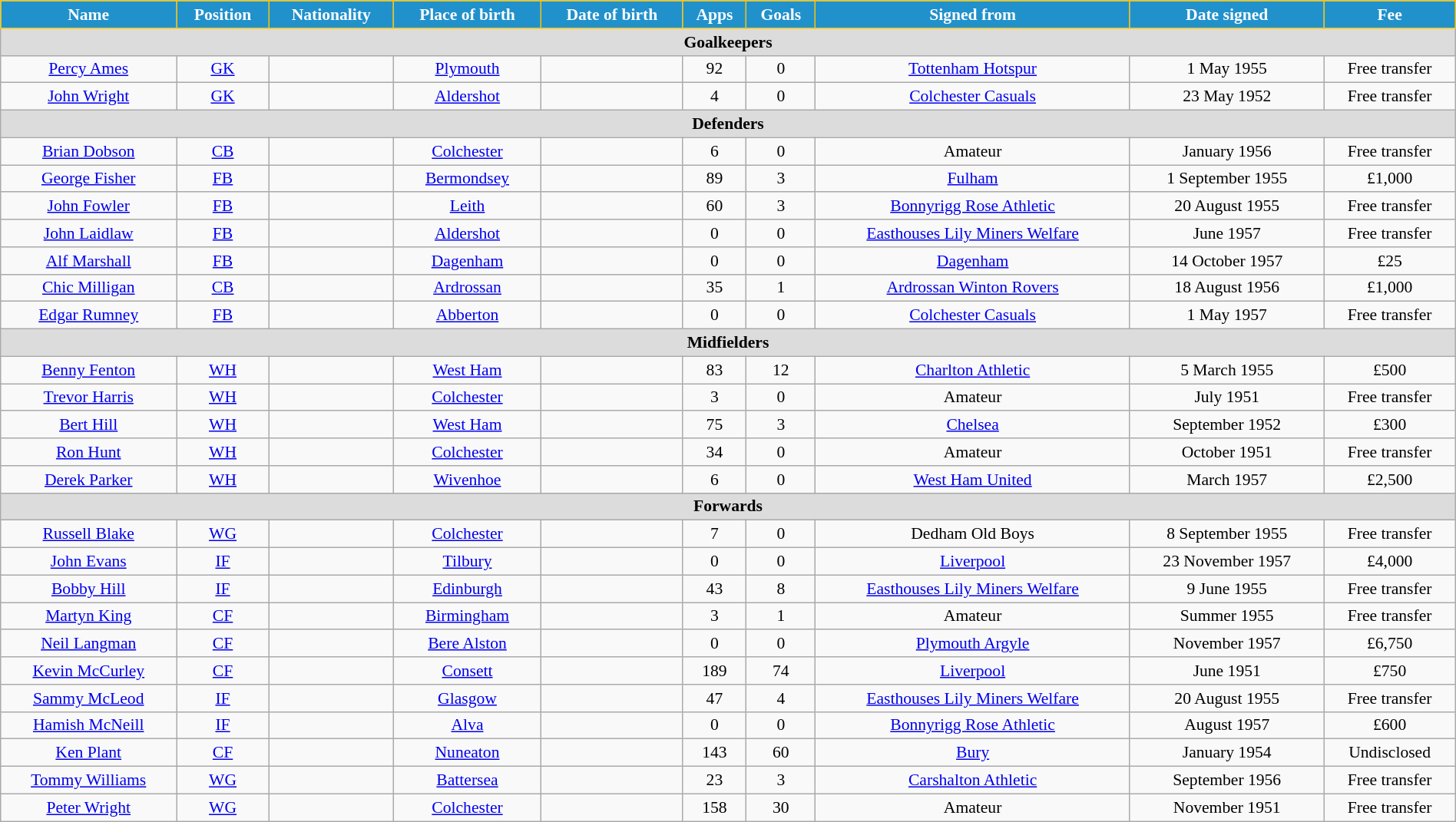<table class="wikitable" style="text-align:center; font-size:90%; width:100%;">
<tr>
<th style="background:#2191CC; color:white; border:1px solid #F7C408; text-align:center;">Name</th>
<th style="background:#2191CC; color:white; border:1px solid #F7C408; text-align:center;">Position</th>
<th style="background:#2191CC; color:white; border:1px solid #F7C408; text-align:center;">Nationality</th>
<th style="background:#2191CC; color:white; border:1px solid #F7C408; text-align:center;">Place of birth</th>
<th style="background:#2191CC; color:white; border:1px solid #F7C408; text-align:center;">Date of birth</th>
<th style="background:#2191CC; color:white; border:1px solid #F7C408; text-align:center;">Apps</th>
<th style="background:#2191CC; color:white; border:1px solid #F7C408; text-align:center;">Goals</th>
<th style="background:#2191CC; color:white; border:1px solid #F7C408; text-align:center;">Signed from</th>
<th style="background:#2191CC; color:white; border:1px solid #F7C408; text-align:center;">Date signed</th>
<th style="background:#2191CC; color:white; border:1px solid #F7C408; text-align:center;">Fee</th>
</tr>
<tr>
<th colspan="12" style="background:#dcdcdc; text-align:center;">Goalkeepers</th>
</tr>
<tr>
<td><a href='#'>Percy Ames</a></td>
<td><a href='#'>GK</a></td>
<td></td>
<td><a href='#'>Plymouth</a></td>
<td></td>
<td>92</td>
<td>0</td>
<td> <a href='#'>Tottenham Hotspur</a></td>
<td>1 May 1955</td>
<td>Free transfer</td>
</tr>
<tr>
<td><a href='#'>John Wright</a></td>
<td><a href='#'>GK</a></td>
<td></td>
<td><a href='#'>Aldershot</a></td>
<td></td>
<td>4</td>
<td>0</td>
<td> <a href='#'>Colchester Casuals</a></td>
<td>23 May 1952</td>
<td>Free transfer</td>
</tr>
<tr>
<th colspan="12" style="background:#dcdcdc; text-align:center;">Defenders</th>
</tr>
<tr>
<td><a href='#'>Brian Dobson</a></td>
<td><a href='#'>CB</a></td>
<td></td>
<td><a href='#'>Colchester</a></td>
<td></td>
<td>6</td>
<td>0</td>
<td>Amateur</td>
<td>January 1956</td>
<td>Free transfer</td>
</tr>
<tr>
<td><a href='#'>George Fisher</a></td>
<td><a href='#'>FB</a></td>
<td></td>
<td><a href='#'>Bermondsey</a></td>
<td></td>
<td>89</td>
<td>3</td>
<td> <a href='#'>Fulham</a></td>
<td>1 September 1955</td>
<td>£1,000</td>
</tr>
<tr>
<td><a href='#'>John Fowler</a></td>
<td><a href='#'>FB</a></td>
<td></td>
<td><a href='#'>Leith</a></td>
<td></td>
<td>60</td>
<td>3</td>
<td> <a href='#'>Bonnyrigg Rose Athletic</a></td>
<td>20 August 1955</td>
<td>Free transfer</td>
</tr>
<tr>
<td><a href='#'>John Laidlaw</a></td>
<td><a href='#'>FB</a></td>
<td></td>
<td><a href='#'>Aldershot</a></td>
<td></td>
<td>0</td>
<td>0</td>
<td> <a href='#'>Easthouses Lily Miners Welfare</a></td>
<td>June 1957</td>
<td>Free transfer</td>
</tr>
<tr>
<td><a href='#'>Alf Marshall</a></td>
<td><a href='#'>FB</a></td>
<td></td>
<td><a href='#'>Dagenham</a></td>
<td></td>
<td>0</td>
<td>0</td>
<td> <a href='#'>Dagenham</a></td>
<td>14 October 1957</td>
<td>£25</td>
</tr>
<tr>
<td><a href='#'>Chic Milligan</a></td>
<td><a href='#'>CB</a></td>
<td></td>
<td><a href='#'>Ardrossan</a></td>
<td></td>
<td>35</td>
<td>1</td>
<td> <a href='#'>Ardrossan Winton Rovers</a></td>
<td>18 August 1956</td>
<td>£1,000</td>
</tr>
<tr>
<td><a href='#'>Edgar Rumney</a></td>
<td><a href='#'>FB</a></td>
<td></td>
<td><a href='#'>Abberton</a></td>
<td></td>
<td>0</td>
<td>0</td>
<td> <a href='#'>Colchester Casuals</a></td>
<td>1 May 1957</td>
<td>Free transfer</td>
</tr>
<tr>
<th colspan="12" style="background:#dcdcdc; text-align:center;">Midfielders</th>
</tr>
<tr>
<td><a href='#'>Benny Fenton</a></td>
<td><a href='#'>WH</a></td>
<td></td>
<td><a href='#'>West Ham</a></td>
<td></td>
<td>83</td>
<td>12</td>
<td> <a href='#'>Charlton Athletic</a></td>
<td>5 March 1955</td>
<td>£500</td>
</tr>
<tr>
<td><a href='#'>Trevor Harris</a></td>
<td><a href='#'>WH</a></td>
<td></td>
<td><a href='#'>Colchester</a></td>
<td></td>
<td>3</td>
<td>0</td>
<td>Amateur</td>
<td>July 1951</td>
<td>Free transfer</td>
</tr>
<tr>
<td><a href='#'>Bert Hill</a></td>
<td><a href='#'>WH</a></td>
<td></td>
<td><a href='#'>West Ham</a></td>
<td></td>
<td>75</td>
<td>3</td>
<td> <a href='#'>Chelsea</a></td>
<td>September 1952</td>
<td>£300</td>
</tr>
<tr>
<td><a href='#'>Ron Hunt</a></td>
<td><a href='#'>WH</a></td>
<td></td>
<td><a href='#'>Colchester</a></td>
<td></td>
<td>34</td>
<td>0</td>
<td>Amateur</td>
<td>October 1951</td>
<td>Free transfer</td>
</tr>
<tr>
<td><a href='#'>Derek Parker</a></td>
<td><a href='#'>WH</a></td>
<td></td>
<td><a href='#'>Wivenhoe</a></td>
<td></td>
<td>6</td>
<td>0</td>
<td> <a href='#'>West Ham United</a></td>
<td>March 1957</td>
<td>£2,500</td>
</tr>
<tr>
<th colspan="12" style="background:#dcdcdc; text-align:center;">Forwards</th>
</tr>
<tr>
<td><a href='#'>Russell Blake</a></td>
<td><a href='#'>WG</a></td>
<td></td>
<td><a href='#'>Colchester</a></td>
<td></td>
<td>7</td>
<td>0</td>
<td> Dedham Old Boys</td>
<td>8 September 1955</td>
<td>Free transfer</td>
</tr>
<tr>
<td><a href='#'>John Evans</a></td>
<td><a href='#'>IF</a></td>
<td></td>
<td><a href='#'>Tilbury</a></td>
<td></td>
<td>0</td>
<td>0</td>
<td> <a href='#'>Liverpool</a></td>
<td>23 November 1957</td>
<td>£4,000</td>
</tr>
<tr>
<td><a href='#'>Bobby Hill</a></td>
<td><a href='#'>IF</a></td>
<td></td>
<td><a href='#'>Edinburgh</a></td>
<td></td>
<td>43</td>
<td>8</td>
<td> <a href='#'>Easthouses Lily Miners Welfare</a></td>
<td>9 June 1955</td>
<td>Free transfer</td>
</tr>
<tr>
<td><a href='#'>Martyn King</a></td>
<td><a href='#'>CF</a></td>
<td></td>
<td><a href='#'>Birmingham</a></td>
<td></td>
<td>3</td>
<td>1</td>
<td>Amateur</td>
<td>Summer 1955</td>
<td>Free transfer</td>
</tr>
<tr>
<td><a href='#'>Neil Langman</a></td>
<td><a href='#'>CF</a></td>
<td></td>
<td><a href='#'>Bere Alston</a></td>
<td></td>
<td>0</td>
<td>0</td>
<td> <a href='#'>Plymouth Argyle</a></td>
<td>November 1957</td>
<td>£6,750</td>
</tr>
<tr>
<td><a href='#'>Kevin McCurley</a></td>
<td><a href='#'>CF</a></td>
<td></td>
<td><a href='#'>Consett</a></td>
<td></td>
<td>189</td>
<td>74</td>
<td> <a href='#'>Liverpool</a></td>
<td>June 1951</td>
<td>£750</td>
</tr>
<tr>
<td><a href='#'>Sammy McLeod</a></td>
<td><a href='#'>IF</a></td>
<td></td>
<td><a href='#'>Glasgow</a></td>
<td></td>
<td>47</td>
<td>4</td>
<td> <a href='#'>Easthouses Lily Miners Welfare</a></td>
<td>20 August 1955</td>
<td>Free transfer</td>
</tr>
<tr>
<td><a href='#'>Hamish McNeill</a></td>
<td><a href='#'>IF</a></td>
<td></td>
<td><a href='#'>Alva</a></td>
<td></td>
<td>0</td>
<td>0</td>
<td> <a href='#'>Bonnyrigg Rose Athletic</a></td>
<td>August 1957</td>
<td>£600</td>
</tr>
<tr>
<td><a href='#'>Ken Plant</a></td>
<td><a href='#'>CF</a></td>
<td></td>
<td><a href='#'>Nuneaton</a></td>
<td></td>
<td>143</td>
<td>60</td>
<td> <a href='#'>Bury</a></td>
<td>January 1954</td>
<td>Undisclosed</td>
</tr>
<tr>
<td><a href='#'>Tommy Williams</a></td>
<td><a href='#'>WG</a></td>
<td></td>
<td><a href='#'>Battersea</a></td>
<td></td>
<td>23</td>
<td>3</td>
<td> <a href='#'>Carshalton Athletic</a></td>
<td>September 1956</td>
<td>Free transfer</td>
</tr>
<tr>
<td><a href='#'>Peter Wright</a></td>
<td><a href='#'>WG</a></td>
<td></td>
<td><a href='#'>Colchester</a></td>
<td></td>
<td>158</td>
<td>30</td>
<td>Amateur</td>
<td>November 1951</td>
<td>Free transfer</td>
</tr>
</table>
